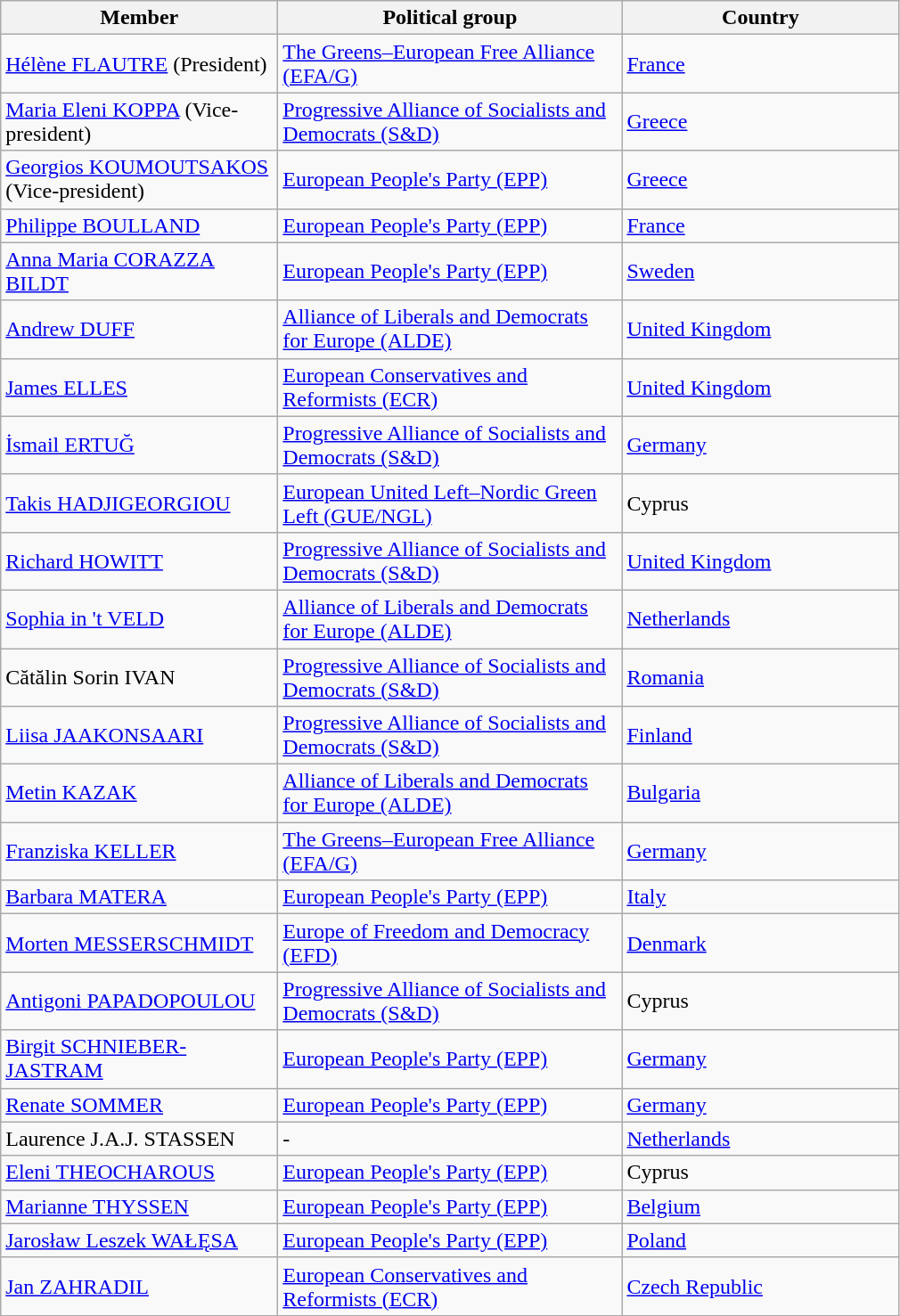<table class="wikitable">
<tr>
<th style="width:200px;">Member</th>
<th style="width:250px;">Political group</th>
<th style="width:200px;">Country</th>
</tr>
<tr>
<td><a href='#'>Hélène FLAUTRE</a> (President)</td>
<td><a href='#'>The Greens–European Free Alliance (EFA/G)</a></td>
<td><a href='#'>France</a></td>
</tr>
<tr>
<td><a href='#'>Maria Eleni KOPPA</a> (Vice-president)</td>
<td><a href='#'>Progressive Alliance of Socialists and Democrats (S&D)</a></td>
<td><a href='#'>Greece</a></td>
</tr>
<tr>
<td><a href='#'>Georgios KOUMOUTSAKOS</a> (Vice-president)</td>
<td><a href='#'>European People's Party (EPP)</a></td>
<td><a href='#'>Greece</a></td>
</tr>
<tr>
<td><a href='#'>Philippe BOULLAND</a></td>
<td><a href='#'>European People's Party (EPP)</a></td>
<td><a href='#'>France</a></td>
</tr>
<tr>
<td><a href='#'>Anna Maria CORAZZA BILDT</a></td>
<td><a href='#'>European People's Party (EPP)</a></td>
<td><a href='#'>Sweden</a></td>
</tr>
<tr>
<td><a href='#'>Andrew DUFF</a></td>
<td><a href='#'>Alliance of Liberals and Democrats for Europe (ALDE)</a></td>
<td><a href='#'>United Kingdom</a></td>
</tr>
<tr>
<td><a href='#'>James ELLES</a></td>
<td><a href='#'>European Conservatives and Reformists (ECR)</a></td>
<td><a href='#'>United Kingdom</a></td>
</tr>
<tr>
<td><a href='#'>İsmail ERTUĞ</a></td>
<td><a href='#'>Progressive Alliance of Socialists and Democrats (S&D)</a></td>
<td><a href='#'>Germany</a></td>
</tr>
<tr>
<td><a href='#'>Takis HADJIGEORGIOU</a></td>
<td><a href='#'>European United Left–Nordic Green Left (GUE/NGL)</a></td>
<td>Cyprus</td>
</tr>
<tr>
<td><a href='#'>Richard HOWITT</a></td>
<td><a href='#'>Progressive Alliance of Socialists and Democrats (S&D)</a></td>
<td><a href='#'>United Kingdom</a></td>
</tr>
<tr>
<td><a href='#'>Sophia in 't VELD</a></td>
<td><a href='#'>Alliance of Liberals and Democrats for Europe (ALDE)</a></td>
<td><a href='#'>Netherlands</a></td>
</tr>
<tr>
<td>Cătălin Sorin IVAN</td>
<td><a href='#'>Progressive Alliance of Socialists and Democrats (S&D)</a></td>
<td><a href='#'>Romania</a></td>
</tr>
<tr>
<td><a href='#'>Liisa JAAKONSAARI</a></td>
<td><a href='#'>Progressive Alliance of Socialists and Democrats (S&D)</a></td>
<td><a href='#'>Finland</a></td>
</tr>
<tr>
<td><a href='#'>Metin KAZAK</a></td>
<td><a href='#'>Alliance of Liberals and Democrats for Europe (ALDE)</a></td>
<td><a href='#'>Bulgaria</a></td>
</tr>
<tr>
<td><a href='#'>Franziska KELLER</a></td>
<td><a href='#'>The Greens–European Free Alliance (EFA/G)</a></td>
<td><a href='#'>Germany</a></td>
</tr>
<tr>
<td><a href='#'>Barbara MATERA</a></td>
<td><a href='#'>European People's Party (EPP)</a></td>
<td><a href='#'>Italy</a></td>
</tr>
<tr>
<td><a href='#'>Morten MESSERSCHMIDT</a></td>
<td><a href='#'>Europe of Freedom and Democracy (EFD)</a></td>
<td><a href='#'>Denmark</a></td>
</tr>
<tr>
<td><a href='#'>Antigoni PAPADOPOULOU</a></td>
<td><a href='#'>Progressive Alliance of Socialists and Democrats (S&D)</a></td>
<td>Cyprus</td>
</tr>
<tr>
<td><a href='#'>Birgit SCHNIEBER-JASTRAM</a></td>
<td><a href='#'>European People's Party (EPP)</a></td>
<td><a href='#'>Germany</a></td>
</tr>
<tr>
<td><a href='#'>Renate SOMMER</a></td>
<td><a href='#'>European People's Party (EPP)</a></td>
<td><a href='#'>Germany</a></td>
</tr>
<tr>
<td>Laurence J.A.J. STASSEN</td>
<td>-</td>
<td><a href='#'>Netherlands</a></td>
</tr>
<tr>
<td><a href='#'>Eleni THEOCHAROUS</a></td>
<td><a href='#'>European People's Party (EPP)</a></td>
<td>Cyprus</td>
</tr>
<tr>
<td><a href='#'>Marianne THYSSEN</a></td>
<td><a href='#'>European People's Party (EPP)</a></td>
<td><a href='#'>Belgium</a></td>
</tr>
<tr>
<td><a href='#'>Jarosław Leszek WAŁĘSA</a></td>
<td><a href='#'>European People's Party (EPP)</a></td>
<td><a href='#'>Poland</a></td>
</tr>
<tr>
<td><a href='#'>Jan ZAHRADIL</a></td>
<td><a href='#'>European Conservatives and Reformists (ECR)</a></td>
<td><a href='#'>Czech Republic</a></td>
</tr>
</table>
